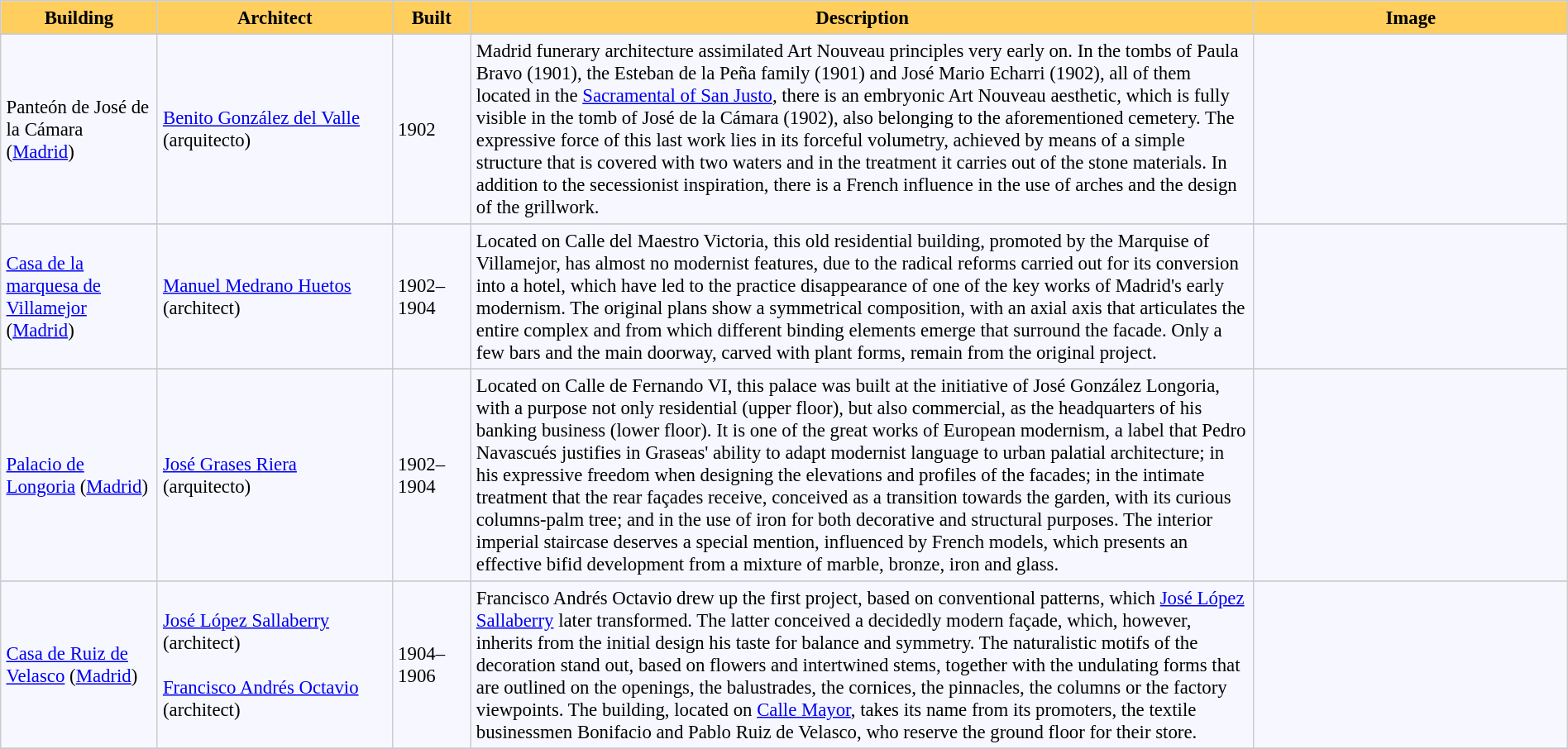<table bgcolor="#f7f8ff" cellpadding="4" cellspacing="0" border="1" style="font-size: 95%; border: #cccccc solid 1px; border-collapse: collapse;">
<tr>
<th width="10%" style="background:#ffce5d;">Building</th>
<th width="15%" style="background:#ffce5d;">Architect</th>
<th width="5%" style="background:#ffce5d;">Built</th>
<th width="50%" style="background:#ffce5d;">Description</th>
<th width="20%" style="background:#ffce5d;">Image</th>
</tr>
<tr ---->
</tr>
<tr>
<td>Panteón de José de la Cámara (<a href='#'>Madrid</a>)</td>
<td><a href='#'>Benito González del Valle</a><br>(arquitecto)<br></td>
<td>1902</td>
<td>Madrid funerary architecture assimilated Art Nouveau principles very early on. In the tombs of Paula Bravo (1901), the Esteban de la Peña family (1901) and José Mario Echarri (1902), all of them located in the <a href='#'>Sacramental of San Justo</a>, there is an embryonic Art Nouveau aesthetic, which is fully visible in the tomb of José de la Cámara (1902), also belonging to the aforementioned cemetery. The expressive force of this last work lies in its forceful volumetry, achieved by means of a simple structure that is covered with two waters and in the treatment it carries out of the stone materials. In addition to the secessionist inspiration, there is a French influence in the use of arches and the design of the grillwork.</td>
<td></td>
</tr>
<tr>
</tr>
<tr>
<td><a href='#'>Casa de la marquesa de Villamejor</a> (<a href='#'>Madrid</a>)</td>
<td><a href='#'>Manuel Medrano Huetos</a><br>(architect)<br></td>
<td>1902–1904</td>
<td>Located on Calle del Maestro Victoria, this old residential building, promoted by the Marquise of Villamejor, has almost no modernist features, due to the radical reforms carried out for its conversion into a hotel, which have led to the practice disappearance of one of the key works of Madrid's early modernism. The original plans show a symmetrical composition, with an axial axis that articulates the entire complex and from which different binding elements emerge that surround the facade. Only a few bars and the main doorway, carved with plant forms, remain from the original project.</td>
<td></td>
</tr>
<tr>
</tr>
<tr>
<td><a href='#'>Palacio de Longoria</a> (<a href='#'>Madrid</a>)</td>
<td><a href='#'>José Grases Riera</a><br>(arquitecto)<br></td>
<td>1902–1904</td>
<td>Located on Calle de Fernando VI, this palace was built at the initiative of José González Longoria, with a purpose not only residential (upper floor), but also commercial, as the headquarters of his banking business (lower floor). It is one of the great works of European modernism, a label that Pedro Navascués justifies in Graseas' ability to adapt modernist language to urban palatial architecture; in his expressive freedom when designing the elevations and profiles of the facades; in the intimate treatment that the rear façades receive, conceived as a transition towards the garden, with its curious columns-palm tree; and in the use of iron for both decorative and structural purposes. The interior imperial staircase deserves a special mention, influenced by French models, which presents an effective bifid development from a mixture of marble, bronze, iron and glass.</td>
<td></td>
</tr>
<tr>
</tr>
<tr>
<td><a href='#'>Casa de Ruiz de Velasco</a> (<a href='#'>Madrid</a>)</td>
<td><a href='#'>José López Sallaberry</a> (architect)<br><br><a href='#'>Francisco Andrés Octavio</a> (architect)<br></td>
<td>1904–1906</td>
<td>Francisco Andrés Octavio drew up the first project, based on conventional patterns, which <a href='#'>José López Sallaberry</a> later transformed. The latter conceived a decidedly modern façade, which, however, inherits from the initial design his taste for balance and symmetry. The naturalistic motifs of the decoration stand out, based on flowers and intertwined stems, together with the undulating forms that are outlined on the openings, the balustrades, the cornices, the pinnacles, the columns or the factory viewpoints. The building, located on <a href='#'>Calle Mayor</a>, takes its name from its promoters, the textile businessmen Bonifacio and Pablo Ruiz de Velasco, who reserve the ground floor for their store.</td>
<td></td>
</tr>
<tr>
</tr>
</table>
